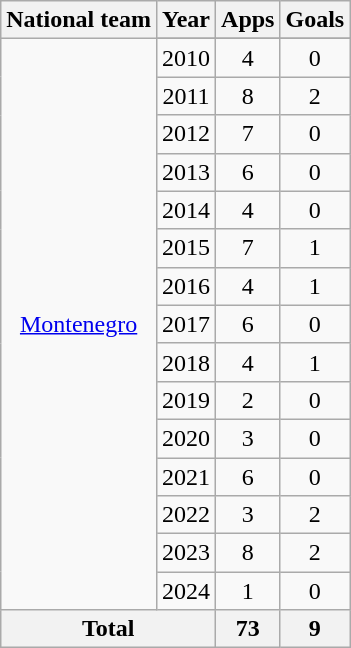<table class="wikitable" style="text-align:center">
<tr>
<th>National team</th>
<th>Year</th>
<th>Apps</th>
<th>Goals</th>
</tr>
<tr>
<td rowspan="16"><a href='#'>Montenegro</a></td>
</tr>
<tr>
<td>2010</td>
<td>4</td>
<td>0</td>
</tr>
<tr>
<td>2011</td>
<td>8</td>
<td>2</td>
</tr>
<tr>
<td>2012</td>
<td>7</td>
<td>0</td>
</tr>
<tr>
<td>2013</td>
<td>6</td>
<td>0</td>
</tr>
<tr>
<td>2014</td>
<td>4</td>
<td>0</td>
</tr>
<tr>
<td>2015</td>
<td>7</td>
<td>1</td>
</tr>
<tr>
<td>2016</td>
<td>4</td>
<td>1</td>
</tr>
<tr>
<td>2017</td>
<td>6</td>
<td>0</td>
</tr>
<tr>
<td>2018</td>
<td>4</td>
<td>1</td>
</tr>
<tr>
<td>2019</td>
<td>2</td>
<td>0</td>
</tr>
<tr>
<td>2020</td>
<td>3</td>
<td>0</td>
</tr>
<tr>
<td>2021</td>
<td>6</td>
<td>0</td>
</tr>
<tr>
<td>2022</td>
<td>3</td>
<td>2</td>
</tr>
<tr>
<td>2023</td>
<td>8</td>
<td>2</td>
</tr>
<tr>
<td>2024</td>
<td>1</td>
<td>0</td>
</tr>
<tr>
<th colspan="2">Total</th>
<th>73</th>
<th>9</th>
</tr>
</table>
